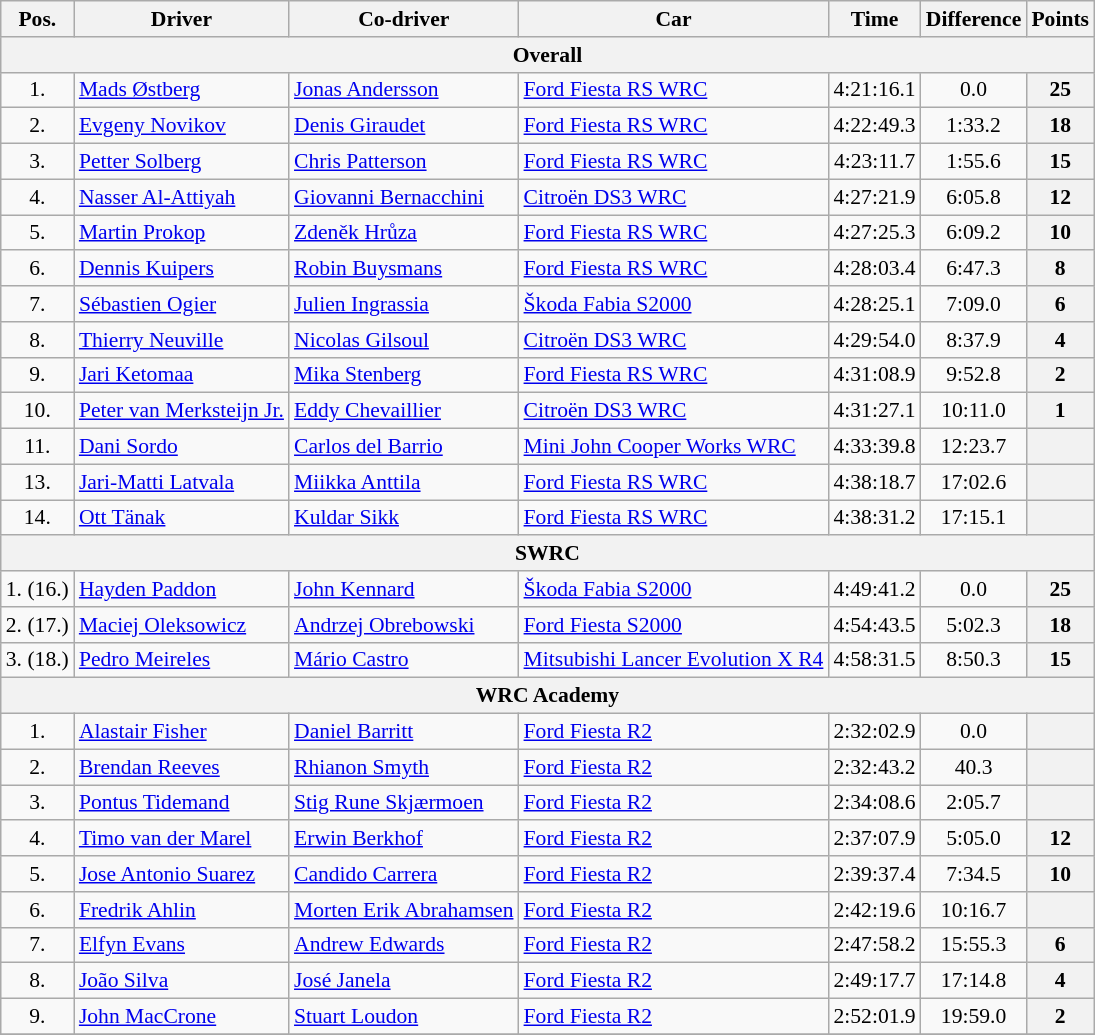<table class="wikitable" style="text-align: center; font-size: 90%; max-width: 950px;">
<tr>
<th>Pos.</th>
<th>Driver</th>
<th>Co-driver</th>
<th>Car</th>
<th>Time</th>
<th>Difference</th>
<th>Points</th>
</tr>
<tr>
<th colspan=7>Overall<br></th>
</tr>
<tr>
<td>1.</td>
<td align="left"> <a href='#'>Mads Østberg</a></td>
<td align="left"> <a href='#'>Jonas Andersson</a></td>
<td align="left"><a href='#'>Ford Fiesta RS WRC</a></td>
<td>4:21:16.1</td>
<td>0.0</td>
<th>25</th>
</tr>
<tr>
<td>2.</td>
<td align="left"> <a href='#'>Evgeny Novikov</a></td>
<td align="left"> <a href='#'>Denis Giraudet</a></td>
<td align="left"><a href='#'>Ford Fiesta RS WRC</a></td>
<td>4:22:49.3</td>
<td>1:33.2</td>
<th>18</th>
</tr>
<tr>
<td>3.</td>
<td align="left"> <a href='#'>Petter Solberg</a></td>
<td align="left"> <a href='#'>Chris Patterson</a></td>
<td align="left"><a href='#'>Ford Fiesta RS WRC</a></td>
<td>4:23:11.7</td>
<td>1:55.6</td>
<th>15</th>
</tr>
<tr>
<td>4.</td>
<td align="left"> <a href='#'>Nasser Al-Attiyah</a></td>
<td align="left"> <a href='#'>Giovanni Bernacchini</a></td>
<td align="left"><a href='#'>Citroën DS3 WRC</a></td>
<td>4:27:21.9</td>
<td>6:05.8</td>
<th>12</th>
</tr>
<tr>
<td>5.</td>
<td align="left"> <a href='#'>Martin Prokop</a></td>
<td align="left"> <a href='#'>Zdeněk Hrůza</a></td>
<td align="left"><a href='#'>Ford Fiesta RS WRC</a></td>
<td>4:27:25.3</td>
<td>6:09.2</td>
<th>10</th>
</tr>
<tr>
<td>6.</td>
<td align="left"> <a href='#'>Dennis Kuipers</a></td>
<td align="left"> <a href='#'>Robin Buysmans</a></td>
<td align="left"><a href='#'>Ford Fiesta RS WRC</a></td>
<td>4:28:03.4</td>
<td>6:47.3</td>
<th>8</th>
</tr>
<tr>
<td>7.</td>
<td align="left"> <a href='#'>Sébastien Ogier</a></td>
<td align="left"> <a href='#'>Julien Ingrassia</a></td>
<td align="left"><a href='#'>Škoda Fabia S2000</a></td>
<td>4:28:25.1</td>
<td>7:09.0</td>
<th>6</th>
</tr>
<tr>
<td>8.</td>
<td align="left"> <a href='#'>Thierry Neuville</a></td>
<td align="left"> <a href='#'>Nicolas Gilsoul</a></td>
<td align="left"><a href='#'>Citroën DS3 WRC</a></td>
<td>4:29:54.0</td>
<td>8:37.9</td>
<th>4</th>
</tr>
<tr>
<td>9.</td>
<td align="left"> <a href='#'>Jari Ketomaa</a></td>
<td align="left"> <a href='#'>Mika Stenberg</a></td>
<td align="left"><a href='#'>Ford Fiesta RS WRC</a></td>
<td>4:31:08.9</td>
<td>9:52.8</td>
<th>2</th>
</tr>
<tr>
<td>10.</td>
<td align="left"> <a href='#'>Peter van Merksteijn Jr.</a></td>
<td align="left"> <a href='#'>Eddy Chevaillier</a></td>
<td align="left"><a href='#'>Citroën DS3 WRC</a></td>
<td>4:31:27.1</td>
<td>10:11.0</td>
<th>1</th>
</tr>
<tr>
<td>11.</td>
<td align="left"> <a href='#'>Dani Sordo</a></td>
<td align="left"> <a href='#'>Carlos del Barrio</a></td>
<td align="left"><a href='#'>Mini John Cooper Works WRC</a></td>
<td>4:33:39.8</td>
<td>12:23.7</td>
<th></th>
</tr>
<tr>
<td>13.</td>
<td align="left"> <a href='#'>Jari-Matti Latvala</a></td>
<td align="left"> <a href='#'>Miikka Anttila</a></td>
<td align="left"><a href='#'>Ford Fiesta RS WRC</a></td>
<td>4:38:18.7</td>
<td>17:02.6</td>
<th></th>
</tr>
<tr>
<td>14.</td>
<td align="left"> <a href='#'>Ott Tänak</a></td>
<td align="left"> <a href='#'>Kuldar Sikk</a></td>
<td align="left"><a href='#'>Ford Fiesta RS WRC</a></td>
<td>4:38:31.2</td>
<td>17:15.1</td>
<th></th>
</tr>
<tr>
<th colspan=7>SWRC</th>
</tr>
<tr>
<td>1. (16.)</td>
<td align="left"> <a href='#'>Hayden Paddon</a></td>
<td align="left"> <a href='#'>John Kennard</a></td>
<td align="left"><a href='#'>Škoda Fabia S2000</a></td>
<td>4:49:41.2</td>
<td>0.0</td>
<th>25</th>
</tr>
<tr>
<td>2. (17.)</td>
<td align="left"> <a href='#'>Maciej Oleksowicz</a></td>
<td align="left"> <a href='#'>Andrzej Obrebowski</a></td>
<td align="left"><a href='#'>Ford Fiesta S2000</a></td>
<td>4:54:43.5</td>
<td>5:02.3</td>
<th>18</th>
</tr>
<tr>
<td>3. (18.)</td>
<td align="left"> <a href='#'>Pedro Meireles</a></td>
<td align="left"> <a href='#'>Mário Castro</a></td>
<td align="left"><a href='#'>Mitsubishi Lancer Evolution X R4</a></td>
<td>4:58:31.5</td>
<td>8:50.3</td>
<th>15</th>
</tr>
<tr>
<th colspan=7>WRC Academy</th>
</tr>
<tr>
<td>1.</td>
<td align="left"> <a href='#'>Alastair Fisher</a></td>
<td align="left"> <a href='#'>Daniel Barritt</a></td>
<td align="left"><a href='#'>Ford Fiesta R2</a></td>
<td>2:32:02.9</td>
<td>0.0</td>
<th></th>
</tr>
<tr>
<td>2.</td>
<td align="left"> <a href='#'>Brendan Reeves</a></td>
<td align="left"> <a href='#'>Rhianon Smyth</a></td>
<td align="left"><a href='#'>Ford Fiesta R2</a></td>
<td>2:32:43.2</td>
<td>40.3</td>
<th></th>
</tr>
<tr>
<td>3.</td>
<td align="left"> <a href='#'>Pontus Tidemand</a></td>
<td align="left"> <a href='#'>Stig Rune Skjærmoen</a></td>
<td align="left"><a href='#'>Ford Fiesta R2</a></td>
<td>2:34:08.6</td>
<td>2:05.7</td>
<th></th>
</tr>
<tr>
<td>4.</td>
<td align="left"> <a href='#'>Timo van der Marel</a></td>
<td align="left"> <a href='#'>Erwin Berkhof</a></td>
<td align="left"><a href='#'>Ford Fiesta R2</a></td>
<td>2:37:07.9</td>
<td>5:05.0</td>
<th>12</th>
</tr>
<tr>
<td>5.</td>
<td align="left"> <a href='#'>Jose Antonio Suarez</a></td>
<td align="left"> <a href='#'>Candido Carrera</a></td>
<td align="left"><a href='#'>Ford Fiesta R2</a></td>
<td>2:39:37.4</td>
<td>7:34.5</td>
<th>10</th>
</tr>
<tr>
<td>6.</td>
<td align="left"> <a href='#'>Fredrik Ahlin</a></td>
<td align="left"> <a href='#'>Morten Erik Abrahamsen</a></td>
<td align="left"><a href='#'>Ford Fiesta R2</a></td>
<td>2:42:19.6</td>
<td>10:16.7</td>
<th></th>
</tr>
<tr>
<td>7.</td>
<td align="left"> <a href='#'>Elfyn Evans</a></td>
<td align="left"> <a href='#'>Andrew Edwards</a></td>
<td align="left"><a href='#'>Ford Fiesta R2</a></td>
<td>2:47:58.2</td>
<td>15:55.3</td>
<th>6</th>
</tr>
<tr>
<td>8.</td>
<td align="left"> <a href='#'>João Silva</a></td>
<td align="left"> <a href='#'>José Janela</a></td>
<td align="left"><a href='#'>Ford Fiesta R2</a></td>
<td>2:49:17.7</td>
<td>17:14.8</td>
<th>4</th>
</tr>
<tr>
<td>9.</td>
<td align="left"> <a href='#'>John MacCrone</a></td>
<td align="left"> <a href='#'>Stuart Loudon</a></td>
<td align="left"><a href='#'>Ford Fiesta R2</a></td>
<td>2:52:01.9</td>
<td>19:59.0</td>
<th>2</th>
</tr>
<tr>
</tr>
</table>
